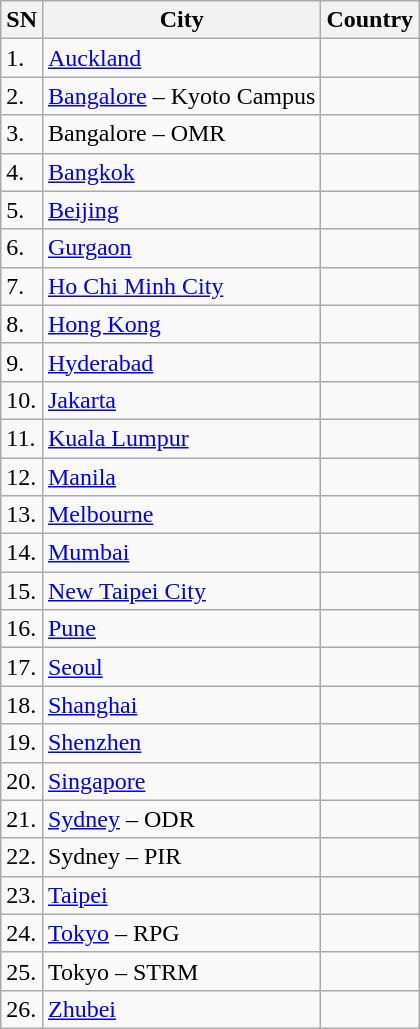<table class="wikitable sortable">
<tr>
<th>SN</th>
<th>City</th>
<th>Country</th>
</tr>
<tr>
<td>1.</td>
<td><a href='#'>Auckland</a></td>
<td></td>
</tr>
<tr>
<td>2.</td>
<td><a href='#'>Bangalore</a> – Kyoto Campus</td>
<td></td>
</tr>
<tr>
<td>3.</td>
<td>Bangalore – OMR</td>
<td></td>
</tr>
<tr>
<td>4.</td>
<td><a href='#'>Bangkok</a></td>
<td></td>
</tr>
<tr>
<td>5.</td>
<td><a href='#'>Beijing</a></td>
<td></td>
</tr>
<tr>
<td>6.</td>
<td><a href='#'>Gurgaon</a></td>
<td></td>
</tr>
<tr>
<td>7.</td>
<td><a href='#'>Ho Chi Minh City</a></td>
<td></td>
</tr>
<tr>
<td>8.</td>
<td><a href='#'>Hong Kong</a></td>
<td></td>
</tr>
<tr>
<td>9.</td>
<td><a href='#'>Hyderabad</a></td>
<td></td>
</tr>
<tr>
<td>10.</td>
<td><a href='#'>Jakarta</a></td>
<td></td>
</tr>
<tr>
<td>11.</td>
<td><a href='#'>Kuala Lumpur</a></td>
<td></td>
</tr>
<tr>
<td>12.</td>
<td><a href='#'>Manila</a></td>
<td></td>
</tr>
<tr>
<td>13.</td>
<td><a href='#'>Melbourne</a></td>
<td></td>
</tr>
<tr>
<td>14.</td>
<td><a href='#'>Mumbai</a></td>
<td></td>
</tr>
<tr>
<td>15.</td>
<td><a href='#'>New Taipei City</a></td>
<td></td>
</tr>
<tr>
<td>16.</td>
<td><a href='#'>Pune</a></td>
<td></td>
</tr>
<tr>
<td>17.</td>
<td><a href='#'>Seoul</a></td>
<td></td>
</tr>
<tr>
<td>18.</td>
<td><a href='#'>Shanghai</a></td>
<td></td>
</tr>
<tr>
<td>19.</td>
<td><a href='#'>Shenzhen</a></td>
<td></td>
</tr>
<tr>
<td>20.</td>
<td><a href='#'>Singapore</a></td>
<td></td>
</tr>
<tr>
<td>21.</td>
<td><a href='#'>Sydney</a> – ODR</td>
<td></td>
</tr>
<tr>
<td>22.</td>
<td>Sydney – PIR</td>
<td></td>
</tr>
<tr>
<td>23.</td>
<td><a href='#'>Taipei</a></td>
<td></td>
</tr>
<tr>
<td>24.</td>
<td><a href='#'>Tokyo</a> – RPG</td>
<td></td>
</tr>
<tr>
<td>25.</td>
<td>Tokyo – STRM</td>
<td></td>
</tr>
<tr>
<td>26.</td>
<td><a href='#'>Zhubei</a></td>
<td></td>
</tr>
</table>
